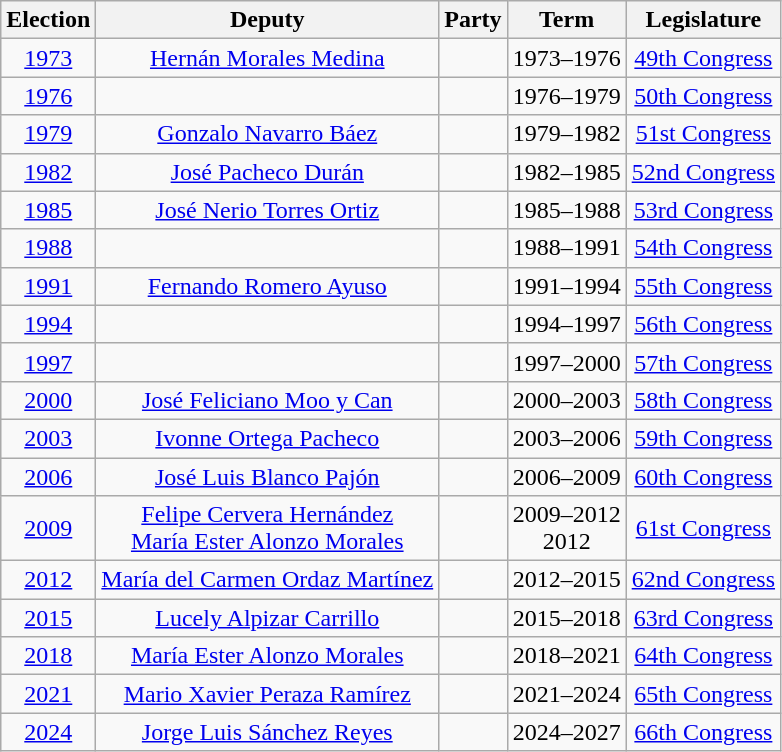<table class="wikitable" style="text-align: center">
<tr>
<th>Election</th>
<th>Deputy</th>
<th>Party</th>
<th>Term</th>
<th>Legislature</th>
</tr>
<tr>
<td><a href='#'>1973</a></td>
<td><a href='#'>Hernán Morales Medina</a></td>
<td></td>
<td>1973–1976</td>
<td><a href='#'>49th Congress</a></td>
</tr>
<tr>
<td><a href='#'>1976</a></td>
<td> </td>
<td></td>
<td>1976–1979</td>
<td><a href='#'>50th Congress</a></td>
</tr>
<tr>
<td><a href='#'>1979</a></td>
<td><a href='#'>Gonzalo Navarro Báez</a></td>
<td></td>
<td>1979–1982</td>
<td><a href='#'>51st Congress</a></td>
</tr>
<tr>
<td><a href='#'>1982</a></td>
<td><a href='#'>José Pacheco Durán</a></td>
<td></td>
<td>1982–1985</td>
<td><a href='#'>52nd Congress</a></td>
</tr>
<tr>
<td><a href='#'>1985</a></td>
<td><a href='#'>José Nerio Torres Ortiz</a></td>
<td></td>
<td>1985–1988</td>
<td><a href='#'>53rd Congress</a></td>
</tr>
<tr>
<td><a href='#'>1988</a></td>
<td></td>
<td></td>
<td>1988–1991</td>
<td><a href='#'>54th Congress</a></td>
</tr>
<tr>
<td><a href='#'>1991</a></td>
<td><a href='#'>Fernando Romero Ayuso</a></td>
<td></td>
<td>1991–1994</td>
<td><a href='#'>55th Congress</a></td>
</tr>
<tr>
<td><a href='#'>1994</a></td>
<td></td>
<td></td>
<td>1994–1997</td>
<td><a href='#'>56th Congress</a></td>
</tr>
<tr>
<td><a href='#'>1997</a></td>
<td></td>
<td></td>
<td>1997–2000</td>
<td><a href='#'>57th Congress</a></td>
</tr>
<tr>
<td><a href='#'>2000</a></td>
<td><a href='#'>José Feliciano Moo y Can</a></td>
<td></td>
<td>2000–2003</td>
<td><a href='#'>58th Congress</a></td>
</tr>
<tr>
<td><a href='#'>2003</a></td>
<td><a href='#'>Ivonne Ortega Pacheco</a></td>
<td></td>
<td>2003–2006</td>
<td><a href='#'>59th Congress</a></td>
</tr>
<tr>
<td><a href='#'>2006</a></td>
<td><a href='#'>José Luis Blanco Pajón</a></td>
<td></td>
<td>2006–2009</td>
<td><a href='#'>60th Congress</a></td>
</tr>
<tr>
<td><a href='#'>2009</a></td>
<td><a href='#'>Felipe Cervera Hernández</a><br><a href='#'>María Ester Alonzo Morales</a></td>
<td></td>
<td>2009–2012<br>2012</td>
<td><a href='#'>61st Congress</a></td>
</tr>
<tr>
<td><a href='#'>2012</a></td>
<td><a href='#'>María del Carmen Ordaz Martínez</a></td>
<td></td>
<td>2012–2015</td>
<td><a href='#'>62nd Congress</a></td>
</tr>
<tr>
<td><a href='#'>2015</a></td>
<td><a href='#'>Lucely Alpizar Carrillo</a></td>
<td></td>
<td>2015–2018</td>
<td><a href='#'>63rd Congress</a></td>
</tr>
<tr>
<td><a href='#'>2018</a></td>
<td><a href='#'>María Ester Alonzo Morales</a></td>
<td></td>
<td>2018–2021</td>
<td><a href='#'>64th Congress</a></td>
</tr>
<tr>
<td><a href='#'>2021</a></td>
<td><a href='#'>Mario Xavier Peraza Ramírez</a></td>
<td></td>
<td>2021–2024</td>
<td><a href='#'>65th Congress</a></td>
</tr>
<tr>
<td><a href='#'>2024</a></td>
<td><a href='#'>Jorge Luis Sánchez Reyes</a></td>
<td></td>
<td>2024–2027</td>
<td><a href='#'>66th Congress</a></td>
</tr>
</table>
